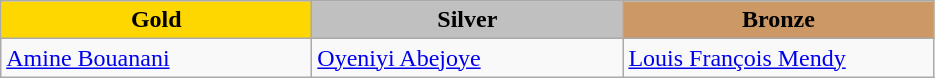<table class="wikitable" style="text-align:left">
<tr align="center">
<td width=200 bgcolor=gold><strong>Gold</strong></td>
<td width=200 bgcolor=silver><strong>Silver</strong></td>
<td width=200 bgcolor=CC9966><strong>Bronze</strong></td>
</tr>
<tr>
<td><a href='#'>Amine Bouanani</a><br></td>
<td><a href='#'>Oyeniyi Abejoye</a><br></td>
<td><a href='#'>Louis François Mendy</a><br></td>
</tr>
</table>
